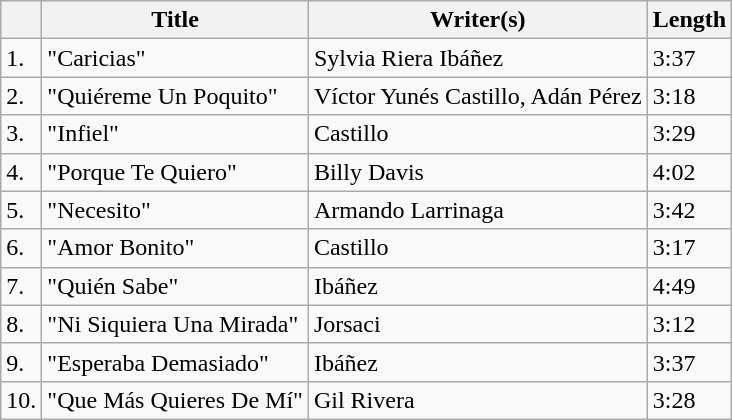<table class="wikitable">
<tr>
<th></th>
<th>Title</th>
<th>Writer(s)</th>
<th>Length</th>
</tr>
<tr>
<td>1.</td>
<td>"Caricias"</td>
<td>Sylvia Riera Ibáñez</td>
<td>3:37</td>
</tr>
<tr>
<td>2.</td>
<td>"Quiéreme Un Poquito"</td>
<td>Víctor Yunés Castillo, Adán Pérez</td>
<td>3:18</td>
</tr>
<tr>
<td>3.</td>
<td>"Infiel"</td>
<td>Castillo</td>
<td>3:29</td>
</tr>
<tr>
<td>4.</td>
<td>"Porque Te Quiero"</td>
<td>Billy Davis</td>
<td>4:02</td>
</tr>
<tr>
<td>5.</td>
<td>"Necesito"</td>
<td>Armando Larrinaga</td>
<td>3:42</td>
</tr>
<tr>
<td>6.</td>
<td>"Amor Bonito"</td>
<td>Castillo</td>
<td>3:17</td>
</tr>
<tr>
<td>7.</td>
<td>"Quién Sabe"</td>
<td>Ibáñez</td>
<td>4:49</td>
</tr>
<tr>
<td>8.</td>
<td>"Ni Siquiera Una Mirada"</td>
<td>Jorsaci</td>
<td>3:12</td>
</tr>
<tr>
<td>9.</td>
<td>"Esperaba Demasiado"</td>
<td>Ibáñez</td>
<td>3:37</td>
</tr>
<tr>
<td>10.</td>
<td>"Que Más Quieres De Mí"</td>
<td>Gil Rivera</td>
<td>3:28</td>
</tr>
</table>
